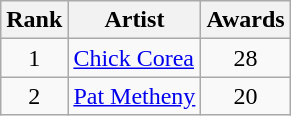<table class="wikitable" style="text-align: center; cellpadding: 2;">
<tr>
<th>Rank</th>
<th>Artist</th>
<th>Awards</th>
</tr>
<tr>
<td>1</td>
<td style="text-align: left;"><a href='#'>Chick Corea</a></td>
<td>28</td>
</tr>
<tr>
<td>2</td>
<td style="text-align: left;"><a href='#'>Pat Metheny</a></td>
<td>20</td>
</tr>
</table>
